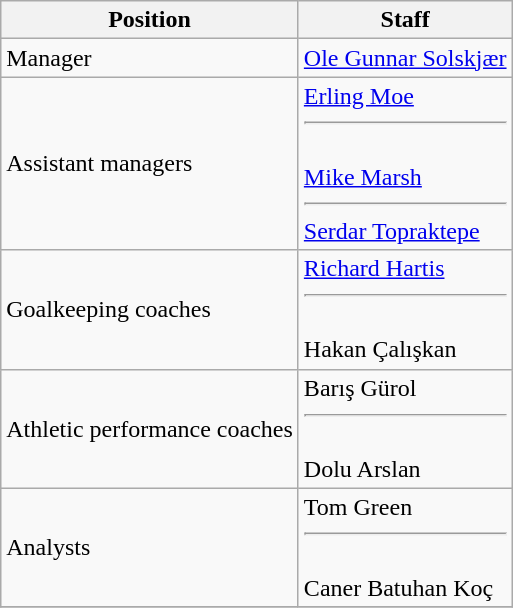<table class="wikitable sortable" style="text-align: left">
<tr>
<th>Position</th>
<th>Staff</th>
</tr>
<tr>
<td style="text-align:left">Manager</td>
<td> <a href='#'>Ole Gunnar Solskjær</a></td>
</tr>
<tr>
<td style="text-align:left">Assistant managers</td>
<td> <a href='#'>Erling Moe</a> <hr><br> <a href='#'> Mike Marsh</a> <hr>
 <a href='#'>Serdar Topraktepe</a></td>
</tr>
<tr>
<td style="text-align:left">Goalkeeping coaches</td>
<td> <a href='#'>Richard Hartis</a> <hr><br> Hakan Çalışkan</td>
</tr>
<tr>
<td style="text-align:left">Athletic performance coaches</td>
<td> Barış Gürol <hr><br> Dolu Arslan</td>
</tr>
<tr>
<td style="text-align:left">Analysts</td>
<td> Tom Green <hr><br> Caner Batuhan Koç</td>
</tr>
<tr>
</tr>
</table>
